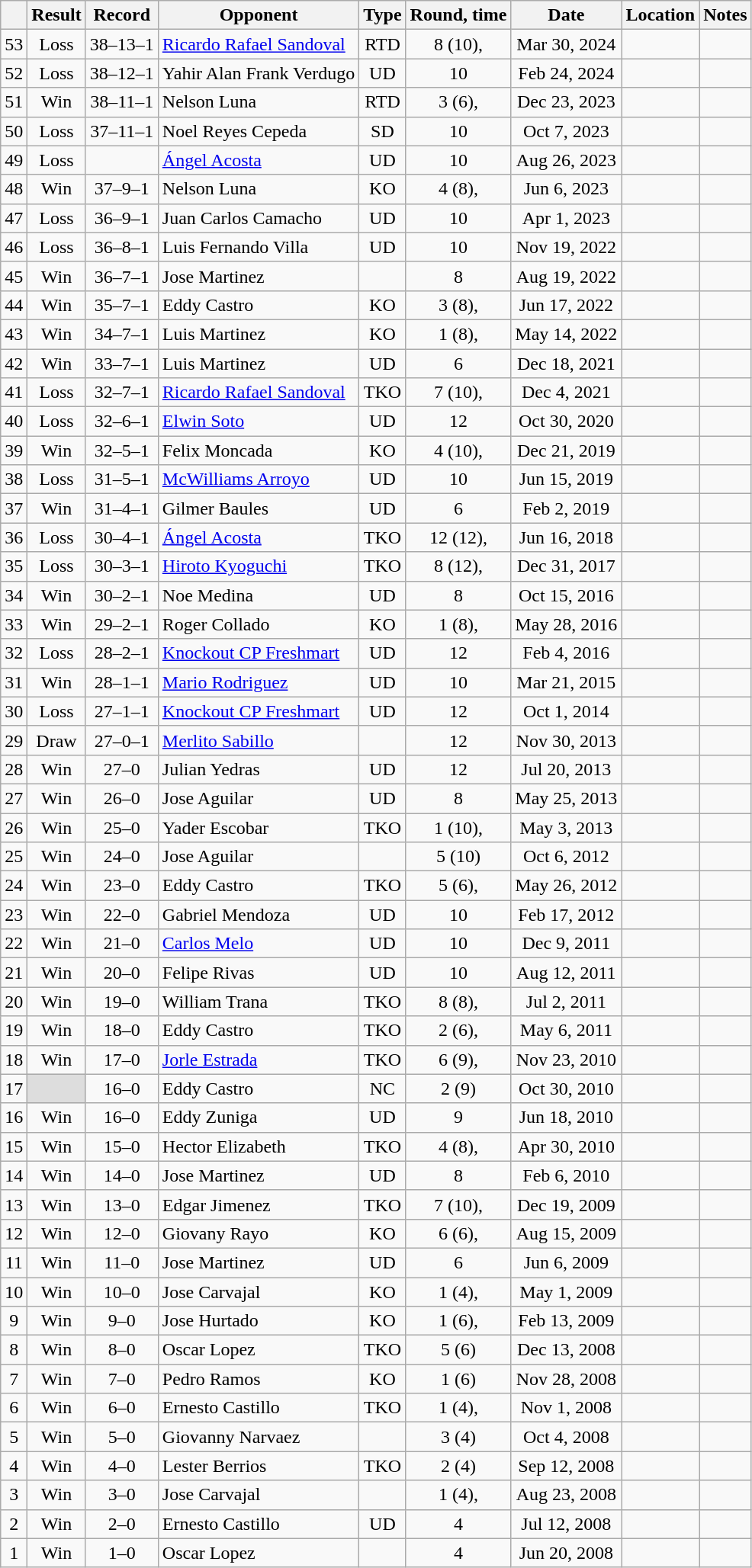<table class="wikitable" style="text-align:center">
<tr>
<th></th>
<th>Result</th>
<th>Record</th>
<th>Opponent</th>
<th>Type</th>
<th>Round, time</th>
<th>Date</th>
<th>Location</th>
<th>Notes</th>
</tr>
<tr>
<td>53</td>
<td>Loss</td>
<td>38–13–1 </td>
<td style="text-align:left;"> <a href='#'>Ricardo Rafael Sandoval</a></td>
<td>RTD</td>
<td>8 (10), </td>
<td>Mar 30, 2024</td>
<td style="text-align:left;"> </td>
<td></td>
</tr>
<tr>
<td>52</td>
<td>Loss</td>
<td>38–12–1 </td>
<td style="text-align:left;"> Yahir Alan Frank Verdugo</td>
<td>UD</td>
<td>10</td>
<td>Feb 24, 2024</td>
<td style="text-align:left;"> </td>
<td></td>
</tr>
<tr>
<td>51</td>
<td>Win</td>
<td>38–11–1 </td>
<td style="text-align:left;"> Nelson Luna</td>
<td>RTD</td>
<td>3 (6), </td>
<td>Dec 23, 2023</td>
<td style="text-align:left;"> </td>
<td></td>
</tr>
<tr>
<td>50</td>
<td>Loss</td>
<td>37–11–1 </td>
<td style="text-align:left;"> Noel Reyes Cepeda</td>
<td>SD</td>
<td>10</td>
<td>Oct 7, 2023</td>
<td style="text-align:left;"> </td>
<td style="text-align:left;"></td>
</tr>
<tr>
<td>49</td>
<td>Loss</td>
<td> </td>
<td style="text-align:left;"> <a href='#'>Ángel Acosta</a></td>
<td>UD</td>
<td>10</td>
<td>Aug 26, 2023</td>
<td style="text-align:left;"> </td>
<td style="text-align:left;"></td>
</tr>
<tr>
<td>48</td>
<td>Win</td>
<td>37–9–1 </td>
<td style="text-align:left;"> Nelson Luna</td>
<td>KO</td>
<td>4 (8), </td>
<td>Jun 6, 2023</td>
<td style="text-align:left;"> </td>
<td></td>
</tr>
<tr>
<td>47</td>
<td>Loss</td>
<td>36–9–1 </td>
<td style="text-align:left;"> Juan Carlos Camacho</td>
<td>UD</td>
<td>10</td>
<td>Apr 1, 2023</td>
<td style="text-align:left;"> </td>
<td style="text-align:left;"></td>
</tr>
<tr>
<td>46</td>
<td>Loss</td>
<td>36–8–1 </td>
<td style="text-align:left;"> Luis Fernando Villa</td>
<td>UD</td>
<td>10</td>
<td>Nov 19, 2022</td>
<td style="text-align:left;"> </td>
<td></td>
</tr>
<tr>
<td>45</td>
<td>Win</td>
<td>36–7–1 </td>
<td style="text-align:left;"> Jose Martinez</td>
<td></td>
<td>8</td>
<td>Aug 19, 2022</td>
<td style="text-align:left;"> </td>
<td></td>
</tr>
<tr>
<td>44</td>
<td>Win</td>
<td>35–7–1 </td>
<td style="text-align:left;"> Eddy Castro</td>
<td>KO</td>
<td>3 (8), </td>
<td>Jun 17, 2022</td>
<td style="text-align:left;"> </td>
<td></td>
</tr>
<tr>
<td>43</td>
<td>Win</td>
<td>34–7–1 </td>
<td style="text-align:left;"> Luis Martinez</td>
<td>KO</td>
<td>1 (8), </td>
<td>May 14, 2022</td>
<td style="text-align:left;"> </td>
<td></td>
</tr>
<tr>
<td>42</td>
<td>Win</td>
<td>33–7–1 </td>
<td style="text-align:left;"> Luis Martinez</td>
<td>UD</td>
<td>6</td>
<td>Dec 18, 2021</td>
<td style="text-align:left;"> </td>
<td></td>
</tr>
<tr>
<td>41</td>
<td>Loss</td>
<td>32–7–1 </td>
<td style="text-align:left;"> <a href='#'>Ricardo Rafael Sandoval</a></td>
<td>TKO</td>
<td>7 (10), </td>
<td>Dec 4, 2021</td>
<td style="text-align:left;"> </td>
<td></td>
</tr>
<tr>
<td>40</td>
<td>Loss</td>
<td>32–6–1 </td>
<td style="text-align:left;"> <a href='#'>Elwin Soto</a></td>
<td>UD</td>
<td>12</td>
<td>Oct 30, 2020</td>
<td style="text-align:left;"> </td>
<td style="text-align:left;"></td>
</tr>
<tr>
<td>39</td>
<td>Win</td>
<td>32–5–1 </td>
<td style="text-align:left;"> Felix Moncada</td>
<td>KO</td>
<td>4 (10), </td>
<td>Dec 21, 2019</td>
<td style="text-align:left;"> </td>
<td></td>
</tr>
<tr>
<td>38</td>
<td>Loss</td>
<td>31–5–1 </td>
<td style="text-align:left;"> <a href='#'>McWilliams Arroyo</a></td>
<td>UD</td>
<td>10</td>
<td>Jun 15, 2019</td>
<td style="text-align:left;"> </td>
<td style="text-align:left;"></td>
</tr>
<tr>
<td>37</td>
<td>Win</td>
<td>31–4–1 </td>
<td style="text-align:left;"> Gilmer Baules</td>
<td>UD</td>
<td>6</td>
<td>Feb 2, 2019</td>
<td style="text-align:left;"> </td>
<td></td>
</tr>
<tr>
<td>36</td>
<td>Loss</td>
<td>30–4–1 </td>
<td style="text-align:left;"> <a href='#'>Ángel Acosta</a></td>
<td>TKO</td>
<td>12 (12), </td>
<td>Jun 16, 2018</td>
<td style="text-align:left;"> </td>
<td style="text-align:left;"></td>
</tr>
<tr>
<td>35</td>
<td>Loss</td>
<td>30–3–1 </td>
<td style="text-align:left;"> <a href='#'>Hiroto Kyoguchi</a></td>
<td>TKO</td>
<td>8 (12), </td>
<td>Dec 31, 2017</td>
<td style="text-align:left;"> </td>
<td style="text-align:left;"></td>
</tr>
<tr>
<td>34</td>
<td>Win</td>
<td>30–2–1 </td>
<td style="text-align:left;"> Noe Medina</td>
<td>UD</td>
<td>8</td>
<td>Oct 15, 2016</td>
<td style="text-align:left;"> </td>
<td></td>
</tr>
<tr>
<td>33</td>
<td>Win</td>
<td>29–2–1 </td>
<td style="text-align:left;"> Roger Collado</td>
<td>KO</td>
<td>1 (8), </td>
<td>May 28, 2016</td>
<td style="text-align:left;"> </td>
<td></td>
</tr>
<tr>
<td>32</td>
<td>Loss</td>
<td>28–2–1 </td>
<td style="text-align:left;"> <a href='#'>Knockout CP Freshmart</a></td>
<td>UD</td>
<td>12</td>
<td>Feb 4, 2016</td>
<td style="text-align:left;"> </td>
<td style="text-align:left;"></td>
</tr>
<tr>
<td>31</td>
<td>Win</td>
<td>28–1–1 </td>
<td style="text-align:left;"> <a href='#'>Mario Rodriguez</a></td>
<td>UD</td>
<td>10</td>
<td>Mar 21, 2015</td>
<td style="text-align:left;"> </td>
<td style="text-align:left;"></td>
</tr>
<tr>
<td>30</td>
<td>Loss</td>
<td>27–1–1 </td>
<td style="text-align:left;"> <a href='#'>Knockout CP Freshmart</a></td>
<td>UD</td>
<td>12</td>
<td>Oct 1, 2014</td>
<td style="text-align:left;"> </td>
<td style="text-align:left;"></td>
</tr>
<tr>
<td>29</td>
<td>Draw</td>
<td>27–0–1 </td>
<td style="text-align:left;"> <a href='#'>Merlito Sabillo</a></td>
<td></td>
<td>12</td>
<td>Nov 30, 2013</td>
<td style="text-align:left;"> </td>
<td style="text-align:left;"></td>
</tr>
<tr>
<td>28</td>
<td>Win</td>
<td>27–0 </td>
<td style="text-align:left;"> Julian Yedras</td>
<td>UD</td>
<td>12</td>
<td>Jul 20, 2013</td>
<td style="text-align:left;"> </td>
<td></td>
</tr>
<tr>
<td>27</td>
<td>Win</td>
<td>26–0 </td>
<td style="text-align:left;"> Jose Aguilar</td>
<td>UD</td>
<td>8</td>
<td>May 25, 2013</td>
<td style="text-align:left;"> </td>
<td></td>
</tr>
<tr>
<td>26</td>
<td>Win</td>
<td>25–0 </td>
<td style="text-align:left;"> Yader Escobar</td>
<td>TKO</td>
<td>1 (10), </td>
<td>May 3, 2013</td>
<td style="text-align:left;"> </td>
<td></td>
</tr>
<tr>
<td>25</td>
<td>Win</td>
<td>24–0 </td>
<td style="text-align:left;"> Jose Aguilar</td>
<td></td>
<td>5 (10)</td>
<td>Oct 6, 2012</td>
<td style="text-align:left;"> </td>
<td style="text-align:left;"></td>
</tr>
<tr>
<td>24</td>
<td>Win</td>
<td>23–0 </td>
<td style="text-align:left;"> Eddy Castro</td>
<td>TKO</td>
<td>5 (6), </td>
<td>May 26, 2012</td>
<td style="text-align:left;"> </td>
<td></td>
</tr>
<tr>
<td>23</td>
<td>Win</td>
<td>22–0 </td>
<td style="text-align:left;"> Gabriel Mendoza</td>
<td>UD</td>
<td>10</td>
<td>Feb 17, 2012</td>
<td style="text-align:left;"> </td>
<td style="text-align:left;"></td>
</tr>
<tr>
<td>22</td>
<td>Win</td>
<td>21–0 </td>
<td style="text-align:left;"> <a href='#'>Carlos Melo</a></td>
<td>UD</td>
<td>10</td>
<td>Dec 9, 2011</td>
<td style="text-align:left;"> </td>
<td></td>
</tr>
<tr>
<td>21</td>
<td>Win</td>
<td>20–0 </td>
<td style="text-align:left;"> Felipe Rivas</td>
<td>UD</td>
<td>10</td>
<td>Aug 12, 2011</td>
<td style="text-align:left;"> </td>
<td></td>
</tr>
<tr>
<td>20</td>
<td>Win</td>
<td>19–0 </td>
<td style="text-align:left;"> William Trana</td>
<td>TKO</td>
<td>8 (8), </td>
<td>Jul 2, 2011</td>
<td style="text-align:left;"> </td>
<td></td>
</tr>
<tr>
<td>19</td>
<td>Win</td>
<td>18–0 </td>
<td style="text-align:left;"> Eddy Castro</td>
<td>TKO</td>
<td>2 (6), </td>
<td>May 6, 2011</td>
<td style="text-align:left;"> </td>
<td></td>
</tr>
<tr>
<td>18</td>
<td>Win</td>
<td>17–0 </td>
<td style="text-align:left;"> <a href='#'>Jorle Estrada</a></td>
<td>TKO</td>
<td>6 (9), </td>
<td>Nov 23, 2010</td>
<td style="text-align:left;"> </td>
<td style="text-align:left;"></td>
</tr>
<tr>
<td>17</td>
<td style="background: #DDD"></td>
<td>16–0 </td>
<td style="text-align:left;"> Eddy Castro</td>
<td>NC</td>
<td>2 (9)</td>
<td>Oct 30, 2010</td>
<td style="text-align:left;"> </td>
<td style="text-align:left;"></td>
</tr>
<tr>
<td>16</td>
<td>Win</td>
<td>16–0</td>
<td style="text-align:left;"> Eddy Zuniga</td>
<td>UD</td>
<td>9</td>
<td>Jun 18, 2010</td>
<td style="text-align:left;"> </td>
<td style="text-align:left;"></td>
</tr>
<tr>
<td>15</td>
<td>Win</td>
<td>15–0</td>
<td style="text-align:left;"> Hector Elizabeth</td>
<td>TKO</td>
<td>4 (8), </td>
<td>Apr 30, 2010</td>
<td style="text-align:left;"> </td>
<td></td>
</tr>
<tr>
<td>14</td>
<td>Win</td>
<td>14–0</td>
<td style="text-align:left;"> Jose Martinez</td>
<td>UD</td>
<td>8</td>
<td>Feb 6, 2010</td>
<td style="text-align:left;"> </td>
<td></td>
</tr>
<tr>
<td>13</td>
<td>Win</td>
<td>13–0</td>
<td style="text-align:left;"> Edgar Jimenez</td>
<td>TKO</td>
<td>7 (10), </td>
<td>Dec 19, 2009</td>
<td style="text-align:left;"> </td>
<td style="text-align:left;"></td>
</tr>
<tr>
<td>12</td>
<td>Win</td>
<td>12–0</td>
<td style="text-align:left;"> Giovany Rayo</td>
<td>KO</td>
<td>6 (6), </td>
<td>Aug 15, 2009</td>
<td style="text-align:left;"> </td>
<td></td>
</tr>
<tr>
<td>11</td>
<td>Win</td>
<td>11–0</td>
<td style="text-align:left;"> Jose Martinez</td>
<td>UD</td>
<td>6</td>
<td>Jun 6, 2009</td>
<td style="text-align:left;"> </td>
<td></td>
</tr>
<tr>
<td>10</td>
<td>Win</td>
<td>10–0</td>
<td style="text-align:left;"> Jose Carvajal</td>
<td>KO</td>
<td>1 (4), </td>
<td>May 1, 2009</td>
<td style="text-align:left;"> </td>
<td></td>
</tr>
<tr>
<td>9</td>
<td>Win</td>
<td>9–0</td>
<td style="text-align:left;"> Jose Hurtado</td>
<td>KO</td>
<td>1 (6), </td>
<td>Feb 13, 2009</td>
<td style="text-align:left;"> </td>
<td></td>
</tr>
<tr>
<td>8</td>
<td>Win</td>
<td>8–0</td>
<td style="text-align:left;"> Oscar Lopez</td>
<td>TKO</td>
<td>5 (6)</td>
<td>Dec 13, 2008</td>
<td style="text-align:left;"> </td>
<td></td>
</tr>
<tr>
<td>7</td>
<td>Win</td>
<td>7–0</td>
<td style="text-align:left;"> Pedro Ramos</td>
<td>KO</td>
<td>1 (6)</td>
<td>Nov 28, 2008</td>
<td style="text-align:left;"> </td>
<td></td>
</tr>
<tr>
<td>6</td>
<td>Win</td>
<td>6–0</td>
<td style="text-align:left;"> Ernesto Castillo</td>
<td>TKO</td>
<td>1 (4), </td>
<td>Nov 1, 2008</td>
<td style="text-align:left;"> </td>
<td></td>
</tr>
<tr>
<td>5</td>
<td>Win</td>
<td>5–0</td>
<td style="text-align:left;"> Giovanny Narvaez</td>
<td></td>
<td>3 (4)</td>
<td>Oct 4, 2008</td>
<td style="text-align:left;"> </td>
<td></td>
</tr>
<tr>
<td>4</td>
<td>Win</td>
<td>4–0</td>
<td style="text-align:left;"> Lester Berrios</td>
<td>TKO</td>
<td>2 (4)</td>
<td>Sep 12, 2008</td>
<td style="text-align:left;"> </td>
<td></td>
</tr>
<tr>
<td>3</td>
<td>Win</td>
<td>3–0</td>
<td style="text-align:left;"> Jose Carvajal</td>
<td></td>
<td>1 (4), </td>
<td>Aug 23, 2008</td>
<td style="text-align:left;"> </td>
<td></td>
</tr>
<tr>
<td>2</td>
<td>Win</td>
<td>2–0</td>
<td style="text-align:left;"> Ernesto Castillo</td>
<td>UD</td>
<td>4</td>
<td>Jul 12, 2008</td>
<td style="text-align:left;"> </td>
<td></td>
</tr>
<tr>
<td>1</td>
<td>Win</td>
<td>1–0</td>
<td style="text-align:left;"> Oscar Lopez</td>
<td></td>
<td>4</td>
<td>Jun 20, 2008</td>
<td style="text-align:left;"> </td>
<td></td>
</tr>
</table>
